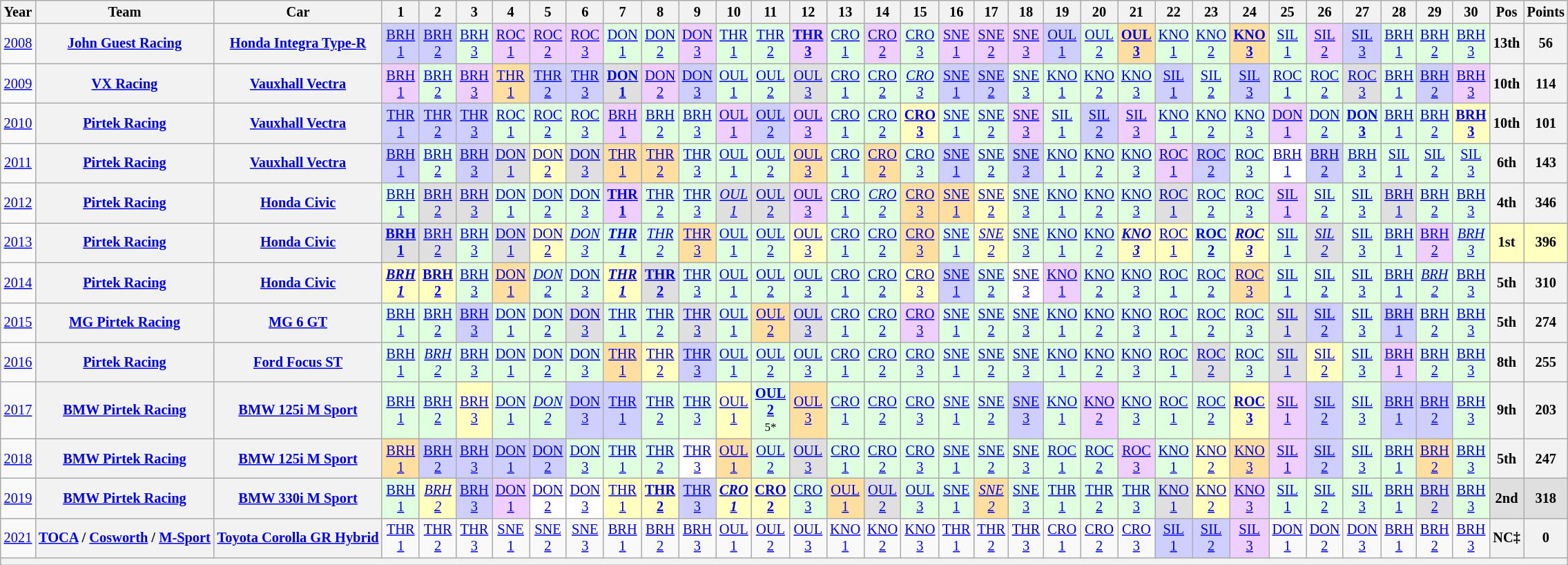<table class="wikitable" style="text-align:center; font-size:85%">
<tr>
<th>Year</th>
<th>Team</th>
<th>Car</th>
<th>1</th>
<th>2</th>
<th>3</th>
<th>4</th>
<th>5</th>
<th>6</th>
<th>7</th>
<th>8</th>
<th>9</th>
<th>10</th>
<th>11</th>
<th>12</th>
<th>13</th>
<th>14</th>
<th>15</th>
<th>16</th>
<th>17</th>
<th>18</th>
<th>19</th>
<th>20</th>
<th>21</th>
<th>22</th>
<th>23</th>
<th>24</th>
<th>25</th>
<th>26</th>
<th>27</th>
<th>28</th>
<th>29</th>
<th>30</th>
<th>Pos</th>
<th>Points</th>
</tr>
<tr>
<td><a href='#'>2008</a></td>
<th nowrap><a href='#'>John Guest Racing</a></th>
<th nowrap><a href='#'>Honda Integra Type-R</a></th>
<td style="background:#CFCFFF;"><a href='#'>BRH<br>1</a><br></td>
<td style="background:#CFCFFF;"><a href='#'>BRH<br>2</a><br></td>
<td style="background:#DFFFDF;"><a href='#'>BRH<br>3</a><br></td>
<td style="background:#EFCFFF;"><a href='#'>ROC<br>1</a><br></td>
<td style="background:#EFCFFF;"><a href='#'>ROC<br>2</a><br></td>
<td style="background:#EFCFFF;"><a href='#'>ROC<br>3</a><br></td>
<td style="background:#DFFFDF;"><a href='#'>DON<br>1</a><br></td>
<td style="background:#DFFFDF;"><a href='#'>DON<br>2</a><br></td>
<td style="background:#EFCFFF;"><a href='#'>DON<br>3</a><br></td>
<td style="background:#DFFFDF;"><a href='#'>THR<br>1</a><br></td>
<td style="background:#DFFFDF;"><a href='#'>THR<br>2</a><br></td>
<td style="background:#EFCFFF;"><strong><a href='#'>THR<br>3</a></strong><br></td>
<td style="background:#DFFFDF;"><a href='#'>CRO<br>1</a><br></td>
<td style="background:#EFCFFF;"><a href='#'>CRO<br>2</a><br></td>
<td style="background:#DFFFDF;"><a href='#'>CRO<br>3</a><br></td>
<td style="background:#EFCFFF;"><a href='#'>SNE<br>1</a><br></td>
<td style="background:#EFCFFF;"><a href='#'>SNE<br>2</a><br></td>
<td style="background:#EFCFFF;"><a href='#'>SNE<br>3</a><br></td>
<td style="background:#CFCFFF;"><a href='#'>OUL<br>1</a><br></td>
<td style="background:#DFFFDF;"><a href='#'>OUL<br>2</a><br></td>
<td style="background:#FFDF9F;"><strong><a href='#'>OUL<br>3</a></strong><br></td>
<td style="background:#DFFFDF;"><a href='#'>KNO<br>1</a><br></td>
<td style="background:#DFFFDF;"><a href='#'>KNO<br>2</a><br></td>
<td style="background:#FFDF9F;"><strong><a href='#'>KNO<br>3</a></strong><br></td>
<td style="background:#DFFFDF;"><a href='#'>SIL<br>1</a><br></td>
<td style="background:#EFCFFF;"><a href='#'>SIL<br>2</a><br></td>
<td style="background:#CFCFFF;"><a href='#'>SIL<br>3</a><br></td>
<td style="background:#DFFFDF;"><a href='#'>BRH<br>1</a><br></td>
<td style="background:#DFFFDF;"><a href='#'>BRH<br>2</a><br></td>
<td style="background:#DFFFDF;"><a href='#'>BRH<br>3</a><br></td>
<th>13th</th>
<th>56</th>
</tr>
<tr>
<td><a href='#'>2009</a></td>
<th nowrap><a href='#'>VX Racing</a></th>
<th nowrap><a href='#'>Vauxhall Vectra</a></th>
<td style="background:#EFCFFF;"><a href='#'>BRH<br>1</a><br></td>
<td style="background:#DFFFDF;"><a href='#'>BRH<br>2</a><br></td>
<td style="background:#EFCFFF;"><a href='#'>BRH<br>3</a><br></td>
<td style="background:#FFDF9F;"><a href='#'>THR<br>1</a><br></td>
<td style="background:#CFCFFF;"><a href='#'>THR<br>2</a><br></td>
<td style="background:#CFCFFF;"><a href='#'>THR<br>3</a><br></td>
<td style="background:#DFDFDF;"><strong><a href='#'>DON<br>1</a></strong><br></td>
<td style="background:#EFCFFF;"><a href='#'>DON<br>2</a><br></td>
<td style="background:#CFCFFF;"><a href='#'>DON<br>3</a><br></td>
<td style="background:#DFFFDF;"><a href='#'>OUL<br>1</a><br></td>
<td style="background:#DFFFDF;"><a href='#'>OUL<br>2</a><br></td>
<td style="background:#DFDFDF;"><a href='#'>OUL<br>3</a><br></td>
<td style="background:#DFFFDF;"><a href='#'>CRO<br>1</a><br></td>
<td style="background:#DFFFDF;"><a href='#'>CRO<br>2</a><br></td>
<td style="background:#DFFFDF;"><em><a href='#'>CRO<br>3</a></em><br></td>
<td style="background:#CFCFFF;"><a href='#'>SNE<br>1</a><br></td>
<td style="background:#CFCFFF;"><a href='#'>SNE<br>2</a><br></td>
<td style="background:#DFFFDF;"><a href='#'>SNE<br>3</a><br></td>
<td style="background:#DFFFDF;"><a href='#'>KNO<br>1</a><br></td>
<td style="background:#DFFFDF;"><a href='#'>KNO<br>2</a><br></td>
<td style="background:#DFFFDF;"><a href='#'>KNO<br>3</a><br></td>
<td style="background:#CFCFFF;"><a href='#'>SIL<br>1</a><br></td>
<td style="background:#DFFFDF;"><a href='#'>SIL<br>2</a><br></td>
<td style="background:#CFCFFF;"><a href='#'>SIL<br>3</a><br></td>
<td style="background:#DFFFDF;"><a href='#'>ROC<br>1</a><br></td>
<td style="background:#DFFFDF;"><a href='#'>ROC<br>2</a><br></td>
<td style="background:#DFDFDF;"><a href='#'>ROC<br>3</a><br></td>
<td style="background:#DFFFDF;"><a href='#'>BRH<br>1</a><br></td>
<td style="background:#CFCFFF;"><a href='#'>BRH<br>2</a><br></td>
<td style="background:#EFCFFF;"><a href='#'>BRH<br>3</a><br></td>
<th>10th</th>
<th>114</th>
</tr>
<tr>
<td><a href='#'>2010</a></td>
<th nowrap><a href='#'>Pirtek Racing</a></th>
<th nowrap><a href='#'>Vauxhall Vectra</a></th>
<td style="background:#CFCFFF;"><a href='#'>THR<br>1</a><br></td>
<td style="background:#CFCFFF;"><a href='#'>THR<br>2</a><br></td>
<td style="background:#CFCFFF;"><a href='#'>THR<br>3</a><br></td>
<td style="background:#DFFFDF;"><a href='#'>ROC<br>1</a><br></td>
<td style="background:#DFFFDF;"><a href='#'>ROC<br>2</a><br></td>
<td style="background:#DFFFDF;"><a href='#'>ROC<br>3</a><br></td>
<td style="background:#EFCFFF;"><a href='#'>BRH<br>1</a><br></td>
<td style="background:#DFFFDF;"><a href='#'>BRH<br>2</a><br></td>
<td style="background:#DFFFDF;"><a href='#'>BRH<br>3</a><br></td>
<td style="background:#EFCFFF;"><a href='#'>OUL<br>1</a><br></td>
<td style="background:#CFCFFF;"><a href='#'>OUL<br>2</a><br></td>
<td style="background:#EFCFFF;"><a href='#'>OUL<br>3</a><br></td>
<td style="background:#DFFFDF;"><a href='#'>CRO<br>1</a><br></td>
<td style="background:#DFFFDF;"><a href='#'>CRO<br>2</a><br></td>
<td style="background:#FFFFBF;"><strong><a href='#'>CRO<br>3</a></strong><br></td>
<td style="background:#DFFFDF;"><a href='#'>SNE<br>1</a><br></td>
<td style="background:#DFFFDF;"><a href='#'>SNE<br>2</a><br></td>
<td style="background:#EFCFFF;"><a href='#'>SNE<br>3</a><br></td>
<td style="background:#DFFFDF;"><a href='#'>SIL<br>1</a><br></td>
<td style="background:#CFCFFF;"><a href='#'>SIL<br>2</a><br></td>
<td style="background:#EFCFFF;"><a href='#'>SIL<br>3</a><br></td>
<td style="background:#DFFFDF;"><a href='#'>KNO<br>1</a><br></td>
<td style="background:#DFFFDF;"><a href='#'>KNO<br>2</a><br></td>
<td style="background:#DFFFDF;"><a href='#'>KNO<br>3</a><br></td>
<td style="background:#EFCFFF;"><a href='#'>DON<br>1</a><br></td>
<td style="background:#DFFFDF;"><a href='#'>DON<br>2</a><br></td>
<td style="background:#DFFFDF;"><strong><a href='#'>DON<br>3</a></strong><br></td>
<td style="background:#DFFFDF;"><a href='#'>BRH<br>1</a><br></td>
<td style="background:#DFFFDF;"><a href='#'>BRH<br>2</a><br></td>
<td style="background:#FFFFBF;"><strong><a href='#'>BRH<br>3</a></strong><br></td>
<th>10th</th>
<th>101</th>
</tr>
<tr>
<td><a href='#'>2011</a></td>
<th nowrap><a href='#'>Pirtek Racing</a></th>
<th nowrap><a href='#'>Vauxhall Vectra</a></th>
<td style="background:#CFCFFF;"><a href='#'>BRH<br>1</a><br></td>
<td style="background:#DFFFDF;"><a href='#'>BRH<br>2</a><br></td>
<td style="background:#CFCFFF;"><a href='#'>BRH<br>3</a><br></td>
<td style="background:#DFDFDF;"><a href='#'>DON<br>1</a><br></td>
<td style="background:#FFFFBF;"><a href='#'>DON<br>2</a><br></td>
<td style="background:#DFDFDF;"><a href='#'>DON<br>3</a><br></td>
<td style="background:#FFDF9F;"><a href='#'>THR<br>1</a><br></td>
<td style="background:#FFDF9F;"><a href='#'>THR<br>2</a><br></td>
<td style="background:#DFFFDF;"><a href='#'>THR<br>3</a><br></td>
<td style="background:#DFFFDF;"><a href='#'>OUL<br>1</a><br></td>
<td style="background:#DFFFDF;"><a href='#'>OUL<br>2</a><br></td>
<td style="background:#FFDF9F;"><a href='#'>OUL<br>3</a><br></td>
<td style="background:#DFFFDF;"><a href='#'>CRO<br>1</a><br></td>
<td style="background:#FFDF9F;"><a href='#'>CRO<br>2</a><br></td>
<td style="background:#DFFFDF;"><a href='#'>CRO<br>3</a><br></td>
<td style="background:#CFCFFF;"><a href='#'>SNE<br>1</a><br></td>
<td style="background:#DFFFDF;"><a href='#'>SNE<br>2</a><br></td>
<td style="background:#CFCFFF;"><a href='#'>SNE<br>3</a><br></td>
<td style="background:#DFFFDF;"><a href='#'>KNO<br>1</a><br></td>
<td style="background:#DFFFDF;"><a href='#'>KNO<br>2</a><br></td>
<td style="background:#DFFFDF;"><a href='#'>KNO<br>3</a><br></td>
<td style="background:#EFCFFF;"><a href='#'>ROC<br>1</a><br></td>
<td style="background:#CFCFFF;"><a href='#'>ROC<br>2</a><br></td>
<td style="background:#DFFFDF;"><a href='#'>ROC<br>3</a><br></td>
<td style="background:#FFFFFF;"><a href='#'>BRH<br>1</a><br></td>
<td style="background:#CFCFFF;"><a href='#'>BRH<br>2</a><br></td>
<td style="background:#DFFFDF;"><a href='#'>BRH<br>3</a><br></td>
<td style="background:#DFFFDF;"><a href='#'>SIL<br>1</a><br></td>
<td style="background:#DFFFDF;"><a href='#'>SIL<br>2</a><br></td>
<td style="background:#DFFFDF;"><a href='#'>SIL<br>3</a><br></td>
<th>6th</th>
<th>143</th>
</tr>
<tr>
<td><a href='#'>2012</a></td>
<th nowrap><a href='#'>Pirtek Racing</a></th>
<th nowrap><a href='#'>Honda Civic</a></th>
<td style="background:#DFFFDF;"><a href='#'>BRH<br>1</a><br></td>
<td style="background:#DFDFDF;"><a href='#'>BRH<br>2</a><br></td>
<td style="background:#DFDFDF;"><a href='#'>BRH<br>3</a><br></td>
<td style="background:#DFFFDF;"><a href='#'>DON<br>1</a><br></td>
<td style="background:#DFFFDF;"><a href='#'>DON<br>2</a><br></td>
<td style="background:#DFFFDF;"><a href='#'>DON<br>3</a><br></td>
<td style="background:#EFCFFF;"><strong><a href='#'>THR<br>1</a></strong><br></td>
<td style="background:#DFFFDF;"><a href='#'>THR<br>2</a><br></td>
<td style="background:#DFFFDF;"><a href='#'>THR<br>3</a><br></td>
<td style="background:#DFDFDF;"><em><a href='#'>OUL<br>1</a></em><br></td>
<td style="background:#DFDFDF;"><a href='#'>OUL<br>2</a><br></td>
<td style="background:#EFCFFF;"><a href='#'>OUL<br>3</a><br></td>
<td style="background:#DFFFDF;"><a href='#'>CRO<br>1</a><br></td>
<td style="background:#DFFFDF;"><em><a href='#'>CRO<br>2</a></em><br></td>
<td style="background:#FFDF9F;"><a href='#'>CRO<br>3</a><br></td>
<td style="background:#FFDF9F;"><a href='#'>SNE<br>1</a><br></td>
<td style="background:#FFFFBF;"><a href='#'>SNE<br>2</a><br></td>
<td style="background:#DFFFDF;"><a href='#'>SNE<br>3</a><br></td>
<td style="background:#DFFFDF;"><a href='#'>KNO<br>1</a><br></td>
<td style="background:#DFFFDF;"><a href='#'>KNO<br>2</a><br></td>
<td style="background:#DFFFDF;"><a href='#'>KNO<br>3</a><br></td>
<td style="background:#DFDFDF;"><a href='#'>ROC<br>1</a><br></td>
<td style="background:#DFFFDF;"><a href='#'>ROC<br>2</a><br></td>
<td style="background:#DFFFDF;"><a href='#'>ROC<br>3</a><br></td>
<td style="background:#EFCFFF;"><a href='#'>SIL<br>1</a><br></td>
<td style="background:#DFFFDF;"><a href='#'>SIL<br>2</a><br></td>
<td style="background:#DFFFDF;"><a href='#'>SIL<br>3</a><br></td>
<td style="background:#DFDFDF;"><a href='#'>BRH<br>1</a><br></td>
<td style="background:#DFFFDF;"><a href='#'>BRH<br>2</a><br></td>
<td style="background:#DFFFDF;"><a href='#'>BRH<br>3</a><br></td>
<th>4th</th>
<th>346</th>
</tr>
<tr>
<td><a href='#'>2013</a></td>
<th nowrap><a href='#'>Pirtek Racing</a></th>
<th nowrap><a href='#'>Honda Civic</a></th>
<td style="background:#DFDFDF;"><strong><a href='#'>BRH<br>1</a></strong><br></td>
<td style="background:#DFDFDF;"><a href='#'>BRH<br>2</a><br></td>
<td style="background:#DFFFDF;"><a href='#'>BRH<br>3</a><br></td>
<td style="background:#DFDFDF;"><a href='#'>DON<br>1</a><br></td>
<td style="background:#FFFFBF;"><a href='#'>DON<br>2</a><br></td>
<td style="background:#DFFFDF;"><em><a href='#'>DON<br>3</a></em><br></td>
<td style="background:#DFFFDF;"><strong><em><a href='#'>THR<br>1</a></em></strong><br></td>
<td style="background:#DFFFDF;"><em><a href='#'>THR<br>2</a></em><br></td>
<td style="background:#FFDF9F;"><a href='#'>THR<br>3</a><br></td>
<td style="background:#DFFFDF;"><a href='#'>OUL<br>1</a><br></td>
<td style="background:#DFFFDF;"><a href='#'>OUL<br>2</a><br></td>
<td style="background:#FFFFBF;"><a href='#'>OUL<br>3</a><br></td>
<td style="background:#DFFFDF;"><a href='#'>CRO<br>1</a><br></td>
<td style="background:#DFFFDF;"><a href='#'>CRO<br>2</a><br></td>
<td style="background:#FFDF9F;"><a href='#'>CRO<br>3</a><br></td>
<td style="background:#DFFFDF;"><a href='#'>SNE<br>1</a><br></td>
<td style="background:#FFFFBF;"><em><a href='#'>SNE<br>2</a></em><br></td>
<td style="background:#DFFFDF;"><a href='#'>SNE<br>3</a><br></td>
<td style="background:#DFFFDF;"><a href='#'>KNO<br>1</a><br></td>
<td style="background:#DFFFDF;"><a href='#'>KNO<br>2</a><br></td>
<td style="background:#FFFFBF;"><strong><em><a href='#'>KNO<br>3</a></em></strong><br></td>
<td style="background:#FFFFBF;"><a href='#'>ROC<br>1</a><br></td>
<td style="background:#DFFFDF;"><strong><a href='#'>ROC<br>2</a></strong><br></td>
<td style="background:#FFFFBF;"><strong><em><a href='#'>ROC<br>3</a></em></strong><br></td>
<td style="background:#DFFFDF;"><a href='#'>SIL<br>1</a><br></td>
<td style="background:#DFDFDF;"><em><a href='#'>SIL<br>2</a></em><br></td>
<td style="background:#DFFFDF;"><a href='#'>SIL<br>3</a><br></td>
<td style="background:#DFFFDF;"><a href='#'>BRH<br>1</a><br></td>
<td style="background:#EFCFFF;"><a href='#'>BRH<br>2</a><br></td>
<td style="background:#DFFFDF;"><em><a href='#'>BRH<br>3</a></em><br></td>
<th style="background:#FFFFBF;">1st</th>
<th style="background:#FFFFBF;">396</th>
</tr>
<tr>
<td><a href='#'>2014</a></td>
<th nowrap><a href='#'>Pirtek Racing</a></th>
<th nowrap><a href='#'>Honda Civic</a></th>
<td style="background:#FFFFBF;"><strong><em><a href='#'>BRH<br>1</a></em></strong><br></td>
<td style="background:#FFFFBF;"><strong><a href='#'>BRH<br>2</a></strong><br></td>
<td style="background:#DFFFDF;"><a href='#'>BRH<br>3</a><br></td>
<td style="background:#FFDF9F;"><a href='#'>DON<br>1</a><br></td>
<td style="background:#DFFFDF;"><em><a href='#'>DON<br>2</a></em><br></td>
<td style="background:#DFFFDF;"><a href='#'>DON<br>3</a><br></td>
<td style="background:#FFFFBF;"><strong><em><a href='#'>THR<br>1</a></em></strong><br></td>
<td style="background:#DFDFDF;"><strong><a href='#'>THR<br>2</a></strong><br></td>
<td style="background:#DFFFDF;"><a href='#'>THR<br>3</a><br></td>
<td style="background:#DFFFDF;"><a href='#'>OUL<br>1</a><br></td>
<td style="background:#DFFFDF;"><a href='#'>OUL<br>2</a><br></td>
<td style="background:#DFFFDF;"><a href='#'>OUL<br>3</a><br></td>
<td style="background:#DFFFDF;"><a href='#'>CRO<br>1</a><br></td>
<td style="background:#DFFFDF;"><a href='#'>CRO<br>2</a><br></td>
<td style="background:#FFFFBF;"><a href='#'>CRO<br>3</a><br></td>
<td style="background:#CFCFFF;"><a href='#'>SNE<br>1</a><br></td>
<td style="background:#DFFFDF;"><a href='#'>SNE<br>2</a><br></td>
<td style="background:#FFFFFF;"><a href='#'>SNE<br>3</a><br></td>
<td style="background:#EFCFFF;"><a href='#'>KNO<br>1</a><br></td>
<td style="background:#DFFFDF;"><a href='#'>KNO<br>2</a><br></td>
<td style="background:#DFFFDF;"><a href='#'>KNO<br>3</a><br></td>
<td style="background:#DFFFDF;"><a href='#'>ROC<br>1</a><br></td>
<td style="background:#DFFFDF;"><a href='#'>ROC<br>2</a><br></td>
<td style="background:#FFDF9F;"><a href='#'>ROC<br>3</a><br></td>
<td style="background:#DFFFDF;"><a href='#'>SIL<br>1</a><br></td>
<td style="background:#DFFFDF;"><a href='#'>SIL<br>2</a><br></td>
<td style="background:#DFFFDF;"><a href='#'>SIL<br>3</a><br></td>
<td style="background:#DFFFDF;"><a href='#'>BRH<br>1</a><br></td>
<td style="background:#DFFFDF;"><em><a href='#'>BRH<br>2</a></em><br></td>
<td style="background:#DFFFDF;"><a href='#'>BRH<br>3</a><br></td>
<th>5th</th>
<th>310</th>
</tr>
<tr>
<td><a href='#'>2015</a></td>
<th nowrap><a href='#'>MG Pirtek Racing</a></th>
<th nowrap><a href='#'>MG 6 GT</a></th>
<td style="background:#DFFFDF;"><a href='#'>BRH<br>1</a><br></td>
<td style="background:#DFFFDF;"><a href='#'>BRH<br>2</a><br></td>
<td style="background:#CFCFFF;"><a href='#'>BRH<br>3</a><br></td>
<td style="background:#DFFFDF;"><a href='#'>DON<br>1</a><br></td>
<td style="background:#DFFFDF;"><a href='#'>DON<br>2</a><br></td>
<td style="background:#DFDFDF;"><a href='#'>DON<br>3</a><br></td>
<td style="background:#DFFFDF;"><a href='#'>THR<br>1</a><br></td>
<td style="background:#DFFFDF;"><a href='#'>THR<br>2</a><br></td>
<td style="background:#DFDFDF;"><a href='#'>THR<br>3</a><br></td>
<td style="background:#DFFFDF;"><a href='#'>OUL<br>1</a><br></td>
<td style="background:#FFDF9F;"><a href='#'>OUL<br>2</a><br></td>
<td style="background:#DFDFDF;"><a href='#'>OUL<br>3</a><br></td>
<td style="background:#DFFFDF;"><a href='#'>CRO<br>1</a><br></td>
<td style="background:#DFFFDF;"><a href='#'>CRO<br>2</a><br></td>
<td style="background:#EFCFFF;"><a href='#'>CRO<br>3</a><br></td>
<td style="background:#DFFFDF;"><a href='#'>SNE<br>1</a><br></td>
<td style="background:#DFFFDF;"><a href='#'>SNE<br>2</a><br></td>
<td style="background:#DFFFDF;"><a href='#'>SNE<br>3</a><br></td>
<td style="background:#DFFFDF;"><a href='#'>KNO<br>1</a><br></td>
<td style="background:#DFFFDF;"><a href='#'>KNO<br>2</a><br></td>
<td style="background:#DFFFDF;"><a href='#'>KNO<br>3</a><br></td>
<td style="background:#DFFFDF;"><a href='#'>ROC<br>1</a><br></td>
<td style="background:#DFFFDF;"><a href='#'>ROC<br>2</a><br></td>
<td style="background:#DFFFDF;"><a href='#'>ROC<br>3</a><br></td>
<td style="background:#DFDFDF;"><a href='#'>SIL<br>1</a><br></td>
<td style="background:#CFCFFF;"><a href='#'>SIL<br>2</a><br></td>
<td style="background:#DFFFDF;"><a href='#'>SIL<br>3</a><br></td>
<td style="background:#CFCFFF;"><a href='#'>BRH<br>1</a><br></td>
<td style="background:#DFFFDF;"><a href='#'>BRH<br>2</a><br></td>
<td style="background:#DFFFDF;"><a href='#'>BRH<br>3</a><br></td>
<th>5th</th>
<th>274</th>
</tr>
<tr>
<td><a href='#'>2016</a></td>
<th nowrap><a href='#'>Pirtek Racing</a></th>
<th nowrap><a href='#'>Ford Focus ST</a></th>
<td style="background:#DFFFDF;"><a href='#'>BRH<br>1</a><br></td>
<td style="background:#DFFFDF;"><em><a href='#'>BRH<br>2</a></em><br></td>
<td style="background:#DFFFDF;"><a href='#'>BRH<br>3</a><br></td>
<td style="background:#DFFFDF;"><a href='#'>DON<br>1</a><br></td>
<td style="background:#DFFFDF;"><a href='#'>DON<br>2</a><br></td>
<td style="background:#DFFFDF;"><a href='#'>DON<br>3</a><br></td>
<td style="background:#FFDF9F;"><a href='#'>THR<br>1</a><br></td>
<td style="background:#FFFFBF;"><a href='#'>THR<br>2</a><br></td>
<td style="background:#CFCFFF;"><a href='#'>THR<br>3</a><br></td>
<td style="background:#DFFFDF;"><a href='#'>OUL<br>1</a><br></td>
<td style="background:#DFFFDF;"><a href='#'>OUL<br>2</a><br></td>
<td style="background:#DFFFDF;"><a href='#'>OUL<br>3</a><br></td>
<td style="background:#DFFFDF;"><a href='#'>CRO<br>1</a><br></td>
<td style="background:#DFFFDF;"><a href='#'>CRO<br>2</a><br></td>
<td style="background:#DFFFDF;"><a href='#'>CRO<br>3</a><br></td>
<td style="background:#DFFFDF;"><a href='#'>SNE<br>1</a><br></td>
<td style="background:#DFFFDF;"><a href='#'>SNE<br>2</a><br></td>
<td style="background:#DFFFDF;"><a href='#'>SNE<br>3</a><br></td>
<td style="background:#DFFFDF;"><a href='#'>KNO<br>1</a><br></td>
<td style="background:#DFFFDF;"><a href='#'>KNO<br>2</a><br></td>
<td style="background:#DFFFDF;"><a href='#'>KNO<br>3</a><br></td>
<td style="background:#DFFFDF;"><a href='#'>ROC<br>1</a><br></td>
<td style="background:#DFDFDF;"><a href='#'>ROC<br>2</a><br></td>
<td style="background:#DFFFDF;"><a href='#'>ROC<br>3</a><br></td>
<td style="background:#DFDFDF;"><a href='#'>SIL<br>1</a><br></td>
<td style="background:#FFFFBF;"><a href='#'>SIL<br>2</a><br></td>
<td style="background:#DFFFDF;"><a href='#'>SIL<br>3</a><br></td>
<td style="background:#EFCFFF;"><a href='#'>BRH<br>1</a><br></td>
<td style="background:#DFFFDF;"><a href='#'>BRH<br>2</a><br></td>
<td style="background:#DFFFDF;"><a href='#'>BRH<br>3</a><br></td>
<th>8th</th>
<th>255</th>
</tr>
<tr>
<td><a href='#'>2017</a></td>
<th nowrap><a href='#'>BMW Pirtek Racing</a></th>
<th nowrap><a href='#'>BMW 125i M Sport</a></th>
<td style="background:#DFFFDF;"><a href='#'>BRH<br>1</a><br></td>
<td style="background:#DFFFDF;"><a href='#'>BRH<br>2</a><br></td>
<td style="background:#FFFFBF;"><a href='#'>BRH<br>3</a><br></td>
<td style="background:#DFFFDF;"><a href='#'>DON<br>1</a><br></td>
<td style="background:#DFFFDF;"><em><a href='#'>DON<br>2</a></em><br></td>
<td style="background:#CFCFFF;"><a href='#'>DON<br>3</a><br></td>
<td style="background:#CFCFFF;"><a href='#'>THR<br>1</a><br></td>
<td style="background:#DFFFDF;"><a href='#'>THR<br>2</a><br></td>
<td style="background:#DFFFDF;"><a href='#'>THR<br>3</a><br></td>
<td style="background:#FFFFBF;"><a href='#'>OUL<br>1</a><br></td>
<td style="background:#DFFFDF;"><strong><a href='#'>OUL<br>2</a></strong><br><small>5*</small></td>
<td style="background:#FFDF9F;"><a href='#'>OUL<br>3</a><br></td>
<td style="background:#DFFFDF;"><a href='#'>CRO<br>1</a><br></td>
<td style="background:#DFFFDF;"><a href='#'>CRO<br>2</a><br></td>
<td style="background:#DFFFDF;"><a href='#'>CRO<br>3</a><br></td>
<td style="background:#DFFFDF;"><a href='#'>SNE<br>1</a><br></td>
<td style="background:#DFFFDF;"><a href='#'>SNE<br>2</a><br></td>
<td style="background:#CFCFFF;"><a href='#'>SNE<br>3</a><br></td>
<td style="background:#DFFFDF;"><a href='#'>KNO<br>1</a><br></td>
<td style="background:#EFCFFF;"><a href='#'>KNO<br>2</a><br></td>
<td style="background:#DFFFDF;"><a href='#'>KNO<br>3</a><br></td>
<td style="background:#DFFFDF;"><a href='#'>ROC<br>1</a><br></td>
<td style="background:#DFFFDF;"><a href='#'>ROC<br>2</a><br></td>
<td style="background:#FFFFBF;"><strong><a href='#'>ROC<br>3</a></strong><br></td>
<td style="background:#EFCFFF;"><a href='#'>SIL<br>1</a><br></td>
<td style="background:#CFCFFF;"><a href='#'>SIL<br>2</a><br></td>
<td style="background:#DFFFDF;"><a href='#'>SIL<br>3</a><br></td>
<td style="background:#CFCFFF;"><a href='#'>BRH<br>1</a><br></td>
<td style="background:#CFCFFF;"><a href='#'>BRH<br>2</a><br></td>
<td style="background:#DFFFDF;"><a href='#'>BRH<br>3</a><br></td>
<th>9th</th>
<th>203</th>
</tr>
<tr>
<td><a href='#'>2018</a></td>
<th nowrap><a href='#'>BMW Pirtek Racing</a></th>
<th nowrap><a href='#'>BMW 125i M Sport</a></th>
<td style="background:#FFDF9F;"><a href='#'>BRH<br>1</a><br></td>
<td style="background:#CFCFFF;"><a href='#'>BRH<br>2</a><br></td>
<td style="background:#CFCFFF;"><a href='#'>BRH<br>3</a><br></td>
<td style="background:#CFCFFF;"><a href='#'>DON<br>1</a><br></td>
<td style="background:#CFCFFF;"><a href='#'>DON<br>2</a><br></td>
<td style="background:#DFFFDF;"><a href='#'>DON<br>3</a><br></td>
<td style="background:#DFFFDF;"><a href='#'>THR<br>1</a><br></td>
<td style="background:#DFFFDF;"><a href='#'>THR<br>2</a><br></td>
<td style="background:#FFFFFF;"><a href='#'>THR<br>3</a><br></td>
<td style="background:#FFDF9F;"><a href='#'>OUL<br>1</a><br></td>
<td style="background:#DFFFDF;"><a href='#'>OUL<br>2</a><br></td>
<td style="background:#DFDFDF;"><a href='#'>OUL<br>3</a><br></td>
<td style="background:#DFFFDF;"><a href='#'>CRO<br>1</a><br></td>
<td style="background:#DFFFDF;"><a href='#'>CRO<br>2</a><br></td>
<td style="background:#DFFFDF;"><a href='#'>CRO<br>3</a><br></td>
<td style="background:#DFFFDF;"><a href='#'>SNE<br>1</a><br></td>
<td style="background:#DFFFDF;"><a href='#'>SNE<br>2</a><br></td>
<td style="background:#DFFFDF;"><a href='#'>SNE<br>3</a><br></td>
<td style="background:#DFFFDF;"><a href='#'>ROC<br>1</a><br></td>
<td style="background:#DFFFDF;"><a href='#'>ROC<br>2</a><br></td>
<td style="background:#EFCFFF;"><a href='#'>ROC<br>3</a><br></td>
<td style="background:#DFFFDF;"><a href='#'>KNO<br>1</a><br></td>
<td style="background:#FFFFBF;"><a href='#'>KNO<br>2</a><br></td>
<td style="background:#FFDF9F;"><a href='#'>KNO<br>3</a><br></td>
<td style="background:#EFCFFF;"><a href='#'>SIL<br>1</a><br></td>
<td style="background:#CFCFFF;"><a href='#'>SIL<br>2</a><br></td>
<td style="background:#DFFFDF;"><a href='#'>SIL<br>3</a><br></td>
<td style="background:#DFFFDF;"><a href='#'>BRH<br>1</a><br></td>
<td style="background:#FFDF9F;"><a href='#'>BRH<br>2</a><br></td>
<td style="background:#DFFFDF;"><a href='#'>BRH<br>3</a><br></td>
<th>5th</th>
<th>247</th>
</tr>
<tr>
<td><a href='#'>2019</a></td>
<th nowrap><a href='#'>BMW Pirtek Racing</a></th>
<th nowrap><a href='#'>BMW 330i M Sport</a></th>
<td style="background:#DFFFDF;"><a href='#'>BRH<br>1</a><br></td>
<td style="background:#FFFFBF;"><em><a href='#'>BRH<br>2</a></em><br></td>
<td style="background:#CFCFFF;"><a href='#'>BRH<br>3</a><br></td>
<td style="background:#EFCFFF;"><a href='#'>DON<br>1</a><br></td>
<td style="background:#FFFFFF;"><a href='#'>DON<br>2</a><br></td>
<td style="background:#FFFFFF;"><a href='#'>DON<br>3</a><br></td>
<td style="background:#FFFFBF;"><a href='#'>THR<br>1</a><br></td>
<td style="background:#FFFFBF;"><strong><a href='#'>THR<br>2</a></strong><br></td>
<td style="background:#CFCFFF;"><a href='#'>THR<br>3</a><br></td>
<td style="background:#FFFFBF;"><strong><em><a href='#'>CRO<br>1</a></em></strong><br></td>
<td style="background:#FFFFBF;"><strong><a href='#'>CRO<br>2</a></strong><br></td>
<td style="background:#DFFFDF;"><a href='#'>CRO<br>3</a><br></td>
<td style="background:#FFDF9F;"><a href='#'>OUL<br>1</a><br></td>
<td style="background:#DFDFDF;"><a href='#'>OUL<br>2</a><br></td>
<td style="background:#DFFFDF;"><a href='#'>OUL<br>3</a><br></td>
<td style="background:#DFFFDF;"><a href='#'>SNE<br>1</a><br></td>
<td style="background:#FFDF9F;"><em><a href='#'>SNE<br>2</a></em><br></td>
<td style="background:#DFFFDF;"><a href='#'>SNE<br>3</a><br></td>
<td style="background:#DFFFDF;"><a href='#'>THR<br>1</a><br></td>
<td style="background:#DFFFDF;"><a href='#'>THR<br>2</a><br></td>
<td style="background:#DFFFDF;"><a href='#'>THR<br>3</a><br></td>
<td style="background:#DFDFDF;"><a href='#'>KNO<br>1</a><br></td>
<td style="background:#FFFFBF;"><a href='#'>KNO<br>2</a><br></td>
<td style="background:#EFCFFF;"><a href='#'>KNO<br>3</a><br></td>
<td style="background:#DFFFDF;"><a href='#'>SIL<br>1</a><br></td>
<td style="background:#DFFFDF;"><a href='#'>SIL<br>2</a><br></td>
<td style="background:#DFFFDF;"><a href='#'>SIL<br>3</a><br></td>
<td style="background:#DFFFDF;"><a href='#'>BRH<br>1</a><br></td>
<td style="background:#DFDFDF;"><a href='#'>BRH<br>2</a><br></td>
<td style="background:#DFFFDF;"><a href='#'>BRH<br>3</a><br></td>
<th style="background:#DFDFDF;">2nd</th>
<th style="background:#DFDFDF;">318</th>
</tr>
<tr>
<td><a href='#'>2021</a></td>
<th nowrap><a href='#'>TOCA</a> / <a href='#'>Cosworth</a> / <a href='#'>M-Sport</a></th>
<th nowrap><a href='#'>Toyota Corolla GR Hybrid</a></th>
<td><a href='#'>THR<br>1</a></td>
<td><a href='#'>THR<br>2</a></td>
<td><a href='#'>THR<br>3</a></td>
<td><a href='#'>SNE<br>1</a></td>
<td><a href='#'>SNE<br>2</a></td>
<td><a href='#'>SNE<br>3</a></td>
<td><a href='#'>BRH<br>1</a></td>
<td><a href='#'>BRH<br>2</a></td>
<td><a href='#'>BRH<br>3</a></td>
<td><a href='#'>OUL<br>1</a></td>
<td><a href='#'>OUL<br>2</a></td>
<td><a href='#'>OUL<br>3</a></td>
<td><a href='#'>KNO<br>1</a></td>
<td><a href='#'>KNO<br>2</a></td>
<td><a href='#'>KNO<br>3</a></td>
<td><a href='#'>THR<br>1</a></td>
<td><a href='#'>THR<br>2</a></td>
<td><a href='#'>THR<br>3</a></td>
<td><a href='#'>CRO<br>1</a></td>
<td><a href='#'>CRO<br>2</a></td>
<td><a href='#'>CRO<br>3</a></td>
<td style="background:#CFCFFF;"><a href='#'>SIL<br>1</a><br></td>
<td style="background:#CFCFFF;"><a href='#'>SIL<br>2</a><br></td>
<td style="background:#EFCFFF;"><a href='#'>SIL<br>3</a><br></td>
<td><a href='#'>DON<br>1</a></td>
<td><a href='#'>DON<br>2</a></td>
<td><a href='#'>DON<br>3</a></td>
<td><a href='#'>BRH<br>1</a></td>
<td><a href='#'>BRH<br>2</a></td>
<td><a href='#'>BRH<br>3</a></td>
<th>NC‡</th>
<th>0</th>
</tr>
<tr>
<th colspan="35"></th>
</tr>
</table>
